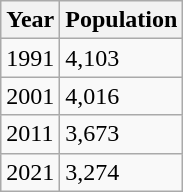<table class=wikitable>
<tr>
<th>Year</th>
<th>Population</th>
</tr>
<tr>
<td>1991</td>
<td>4,103</td>
</tr>
<tr>
<td>2001</td>
<td>4,016</td>
</tr>
<tr>
<td>2011</td>
<td>3,673</td>
</tr>
<tr>
<td>2021</td>
<td>3,274</td>
</tr>
</table>
